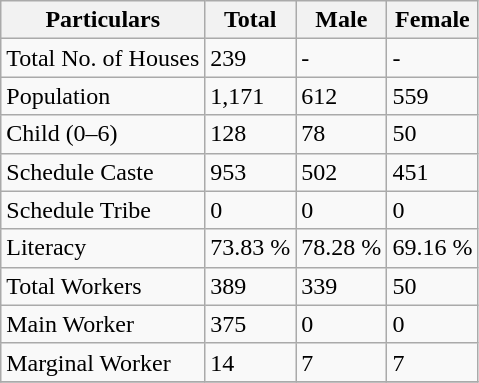<table class="wikitable sortable">
<tr>
<th>Particulars</th>
<th>Total</th>
<th>Male</th>
<th>Female</th>
</tr>
<tr>
<td>Total No. of Houses</td>
<td>239</td>
<td>-</td>
<td>-</td>
</tr>
<tr>
<td>Population</td>
<td>1,171</td>
<td>612</td>
<td>559</td>
</tr>
<tr>
<td>Child (0–6)</td>
<td>128</td>
<td>78</td>
<td>50</td>
</tr>
<tr>
<td>Schedule Caste</td>
<td>953</td>
<td>502</td>
<td>451</td>
</tr>
<tr>
<td>Schedule Tribe</td>
<td>0</td>
<td>0</td>
<td>0</td>
</tr>
<tr>
<td>Literacy</td>
<td>73.83 %</td>
<td>78.28 %</td>
<td>69.16 %</td>
</tr>
<tr>
<td>Total Workers</td>
<td>389</td>
<td>339</td>
<td>50</td>
</tr>
<tr>
<td>Main Worker</td>
<td>375</td>
<td>0</td>
<td>0</td>
</tr>
<tr>
<td>Marginal Worker</td>
<td>14</td>
<td>7</td>
<td>7</td>
</tr>
<tr>
</tr>
</table>
